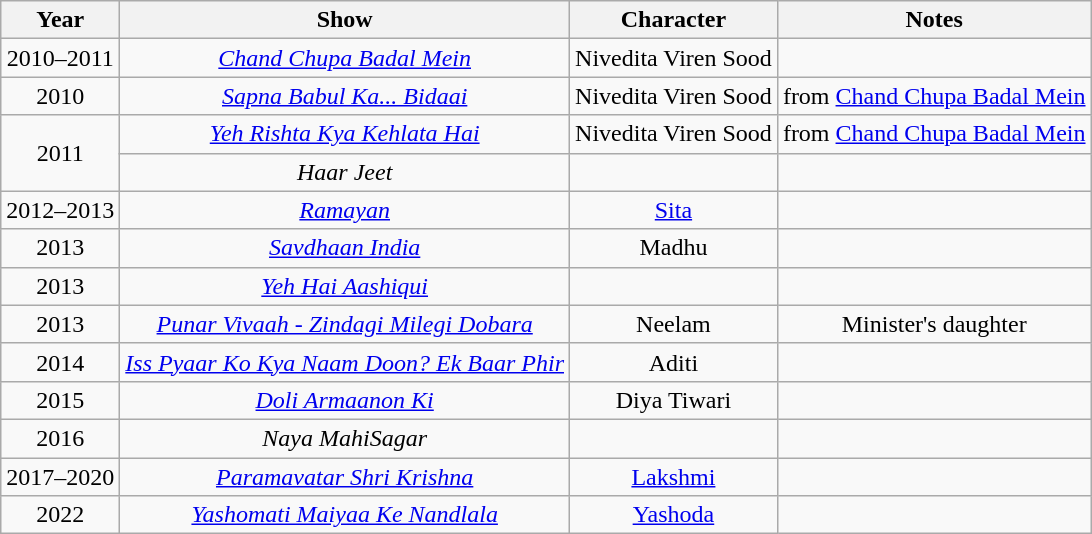<table class="wikitable" style="text-align:center;">
<tr>
<th>Year</th>
<th>Show</th>
<th>Character</th>
<th>Notes</th>
</tr>
<tr>
<td>2010–2011</td>
<td><em><a href='#'>Chand Chupa Badal Mein</a></em></td>
<td>Nivedita Viren Sood</td>
<td></td>
</tr>
<tr>
<td>2010</td>
<td><em><a href='#'>Sapna Babul Ka... Bidaai</a></em></td>
<td>Nivedita Viren Sood</td>
<td>from <a href='#'>Chand Chupa Badal Mein</a></td>
</tr>
<tr>
<td rowspan="2">2011</td>
<td><em><a href='#'>Yeh Rishta Kya Kehlata Hai</a></em></td>
<td>Nivedita Viren Sood</td>
<td>from <a href='#'>Chand Chupa Badal Mein</a></td>
</tr>
<tr>
<td><em>Haar Jeet</em></td>
<td></td>
<td></td>
</tr>
<tr>
<td>2012–2013</td>
<td><em><a href='#'>Ramayan</a></em></td>
<td><a href='#'>Sita</a></td>
<td></td>
</tr>
<tr>
<td>2013</td>
<td><em><a href='#'>Savdhaan India</a></em></td>
<td>Madhu</td>
<td></td>
</tr>
<tr>
<td>2013</td>
<td><em><a href='#'>Yeh Hai Aashiqui</a></em></td>
<td></td>
<td></td>
</tr>
<tr>
<td>2013</td>
<td><em><a href='#'>Punar Vivaah - Zindagi Milegi Dobara</a></em></td>
<td>Neelam</td>
<td>Minister's daughter</td>
</tr>
<tr>
<td>2014</td>
<td><em><a href='#'>Iss Pyaar Ko Kya Naam Doon? Ek Baar Phir</a></em></td>
<td>Aditi</td>
<td></td>
</tr>
<tr>
<td>2015</td>
<td><em><a href='#'>Doli Armaanon Ki</a></em></td>
<td>Diya Tiwari</td>
<td></td>
</tr>
<tr>
<td>2016</td>
<td><em>Naya MahiSagar</em></td>
<td></td>
<td></td>
</tr>
<tr>
<td>2017–2020</td>
<td><em><a href='#'>Paramavatar Shri Krishna</a></em></td>
<td><a href='#'>Lakshmi</a></td>
<td></td>
</tr>
<tr>
<td>2022</td>
<td><em><a href='#'>Yashomati Maiyaa Ke Nandlala</a></em></td>
<td><a href='#'>Yashoda</a></td>
<td></td>
</tr>
</table>
